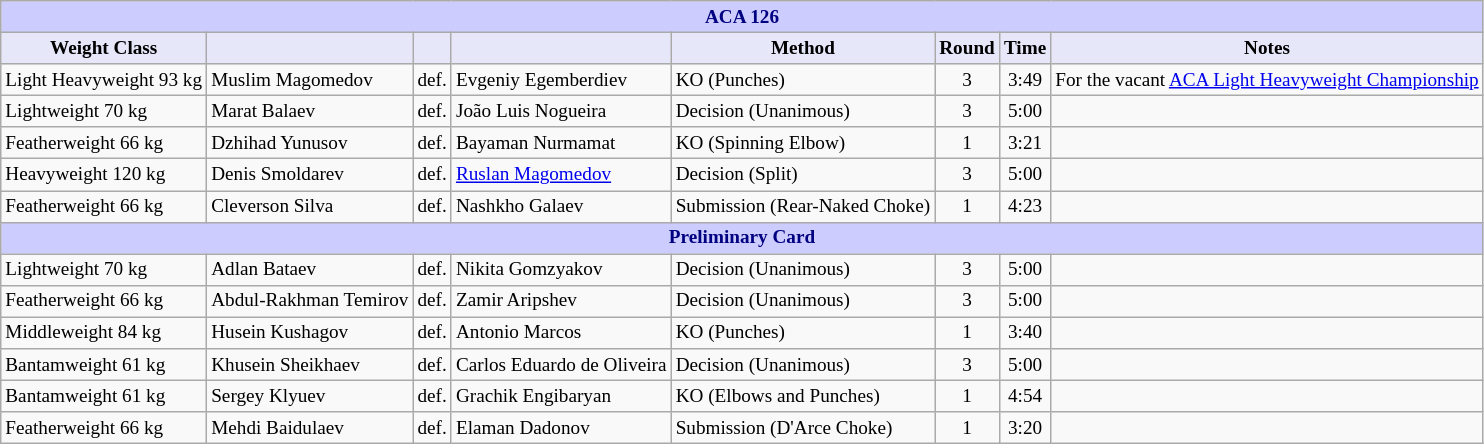<table class="wikitable" style="font-size: 80%;">
<tr>
<th colspan="8" style="background-color: #ccf; color: #000080; text-align: center;"><strong>ACA 126</strong></th>
</tr>
<tr>
<th colspan="1" style="background-color: #E6E8FA; color: #000000; text-align: center;">Weight Class</th>
<th colspan="1" style="background-color: #E6E8FA; color: #000000; text-align: center;"></th>
<th colspan="1" style="background-color: #E6E8FA; color: #000000; text-align: center;"></th>
<th colspan="1" style="background-color: #E6E8FA; color: #000000; text-align: center;"></th>
<th colspan="1" style="background-color: #E6E8FA; color: #000000; text-align: center;">Method</th>
<th colspan="1" style="background-color: #E6E8FA; color: #000000; text-align: center;">Round</th>
<th colspan="1" style="background-color: #E6E8FA; color: #000000; text-align: center;">Time</th>
<th colspan="1" style="background-color: #E6E8FA; color: #000000; text-align: center;">Notes</th>
</tr>
<tr>
<td>Light Heavyweight 93 kg</td>
<td> Muslim Magomedov</td>
<td>def.</td>
<td> Evgeniy Egemberdiev</td>
<td>KO (Punches)</td>
<td align=center>3</td>
<td align=center>3:49</td>
<td>For the vacant <a href='#'>ACA Light Heavyweight Championship</a></td>
</tr>
<tr>
<td>Lightweight 70 kg</td>
<td> Marat Balaev</td>
<td>def.</td>
<td> João Luis Nogueira</td>
<td>Decision (Unanimous)</td>
<td align=center>3</td>
<td align=center>5:00</td>
<td></td>
</tr>
<tr>
<td>Featherweight 66 kg</td>
<td> Dzhihad Yunusov</td>
<td>def.</td>
<td> Bayaman Nurmamat</td>
<td>KO (Spinning Elbow)</td>
<td align=center>1</td>
<td align=center>3:21</td>
<td></td>
</tr>
<tr>
<td>Heavyweight 120 kg</td>
<td> Denis Smoldarev</td>
<td>def.</td>
<td> <a href='#'>Ruslan Magomedov</a></td>
<td>Decision (Split)</td>
<td align=center>3</td>
<td align=center>5:00</td>
<td></td>
</tr>
<tr>
<td>Featherweight 66 kg</td>
<td> Cleverson Silva</td>
<td>def.</td>
<td> Nashkho Galaev</td>
<td>Submission (Rear-Naked Choke)</td>
<td align=center>1</td>
<td align=center>4:23</td>
<td></td>
</tr>
<tr>
<th colspan="8" style="background-color: #ccf; color: #000080; text-align: center;"><strong>Preliminary Card</strong></th>
</tr>
<tr>
<td>Lightweight 70 kg</td>
<td> Adlan Bataev</td>
<td>def.</td>
<td> Nikita Gomzyakov</td>
<td>Decision (Unanimous)</td>
<td align=center>3</td>
<td align=center>5:00</td>
<td></td>
</tr>
<tr>
<td>Featherweight 66 kg</td>
<td> Abdul-Rakhman Temirov</td>
<td>def.</td>
<td> Zamir Aripshev</td>
<td>Decision (Unanimous)</td>
<td align=center>3</td>
<td align=center>5:00</td>
<td></td>
</tr>
<tr>
<td>Middleweight 84 kg</td>
<td> Husein Kushagov</td>
<td>def.</td>
<td> Antonio Marcos</td>
<td>KO (Punches)</td>
<td align=center>1</td>
<td align=center>3:40</td>
<td></td>
</tr>
<tr>
<td>Bantamweight 61 kg</td>
<td> Khusein Sheikhaev</td>
<td>def.</td>
<td> Carlos Eduardo de Oliveira</td>
<td>Decision (Unanimous)</td>
<td align=center>3</td>
<td align=center>5:00</td>
<td></td>
</tr>
<tr>
<td>Bantamweight 61 kg</td>
<td> Sergey Klyuev</td>
<td>def.</td>
<td> Grachik Engibaryan</td>
<td>KO (Elbows and Punches)</td>
<td align=center>1</td>
<td align=center>4:54</td>
<td></td>
</tr>
<tr>
<td>Featherweight 66 kg</td>
<td> Mehdi Baidulaev</td>
<td>def.</td>
<td> Elaman Dadonov</td>
<td>Submission (D'Arce Choke)</td>
<td align=center>1</td>
<td align=center>3:20</td>
<td></td>
</tr>
</table>
